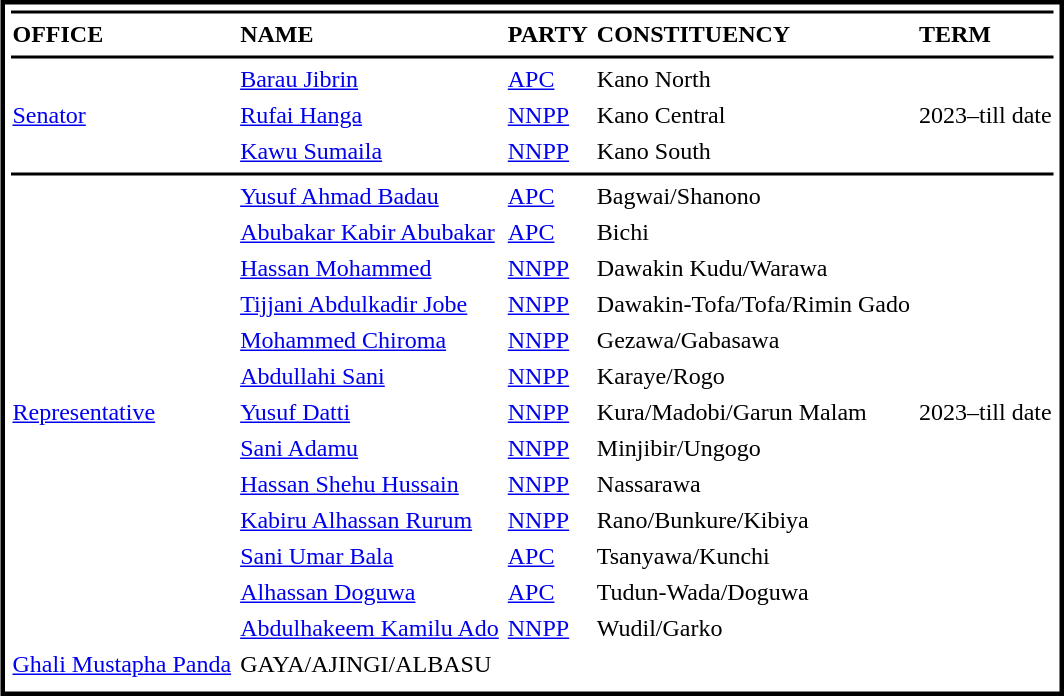<table cellpadding="1" cellspacing="4" style="margin:3px; border:3px solid #000000;">
<tr>
<td colspan="5" bgcolor="#000000"></td>
</tr>
<tr>
<td><strong>OFFICE</strong></td>
<td><strong>NAME</strong></td>
<td><strong>PARTY</strong></td>
<td><strong>CONSTITUENCY</strong></td>
<td><strong>TERM</strong></td>
</tr>
<tr>
<td colspan="5" bgcolor="#000000"></td>
</tr>
<tr>
<td rowspan="3"><a href='#'>Senator</a></td>
<td><a href='#'>Barau Jibrin</a></td>
<td><a href='#'>APC</a></td>
<td>Kano North</td>
<td rowspan="3">2023–till date</td>
</tr>
<tr>
<td><a href='#'>Rufai Hanga</a></td>
<td><a href='#'>NNPP</a></td>
<td>Kano Central</td>
</tr>
<tr>
<td><a href='#'>Kawu Sumaila</a></td>
<td><a href='#'>NNPP</a></td>
<td>Kano South</td>
</tr>
<tr>
<td colspan="5" bgcolor="#000000"></td>
</tr>
<tr>
<td rowspan="13"><a href='#'>Representative</a></td>
<td><a href='#'>Yusuf Ahmad Badau</a></td>
<td><a href='#'>APC</a></td>
<td>Bagwai/Shanono</td>
<td rowspan="13">2023–till date</td>
</tr>
<tr>
<td><a href='#'>Abubakar Kabir Abubakar</a></td>
<td><a href='#'>APC</a></td>
<td>Bichi</td>
</tr>
<tr>
<td><a href='#'>Hassan Mohammed</a></td>
<td><a href='#'>NNPP</a></td>
<td>Dawakin Kudu/Warawa</td>
</tr>
<tr>
<td><a href='#'>Tijjani Abdulkadir Jobe</a></td>
<td><a href='#'>NNPP</a></td>
<td>Dawakin-Tofa/Tofa/Rimin Gado</td>
</tr>
<tr>
<td><a href='#'>Mohammed Chiroma</a></td>
<td><a href='#'>NNPP</a></td>
<td>Gezawa/Gabasawa</td>
</tr>
<tr>
<td><a href='#'>Abdullahi Sani</a></td>
<td><a href='#'>NNPP</a></td>
<td>Karaye/Rogo</td>
</tr>
<tr>
<td><a href='#'>Yusuf Datti</a></td>
<td><a href='#'>NNPP</a></td>
<td>Kura/Madobi/Garun Malam</td>
</tr>
<tr>
<td><a href='#'>Sani Adamu</a></td>
<td><a href='#'>NNPP</a></td>
<td>Minjibir/Ungogo</td>
</tr>
<tr>
<td><a href='#'>Hassan Shehu Hussain</a></td>
<td><a href='#'>NNPP</a></td>
<td>Nassarawa</td>
</tr>
<tr>
<td><a href='#'>Kabiru Alhassan Rurum</a></td>
<td><a href='#'>NNPP</a></td>
<td>Rano/Bunkure/Kibiya</td>
</tr>
<tr>
<td><a href='#'>Sani Umar Bala</a></td>
<td><a href='#'>APC</a></td>
<td>Tsanyawa/Kunchi</td>
</tr>
<tr>
<td><a href='#'>Alhassan Doguwa</a></td>
<td><a href='#'>APC</a></td>
<td>Tudun-Wada/Doguwa</td>
</tr>
<tr>
<td><a href='#'>Abdulhakeem Kamilu Ado</a></td>
<td><a href='#'>NNPP</a></td>
<td>Wudil/Garko</td>
</tr>
<tr>
<td><a href='#'>Ghali Mustapha Panda</a></td>
<td>GAYA/AJINGI/ALBASU</td>
</tr>
<tr>
</tr>
</table>
